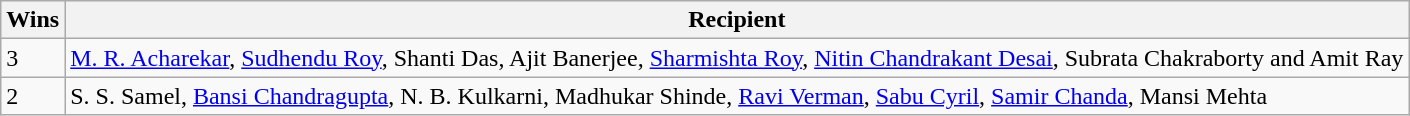<table class="wikitable">
<tr>
<th>Wins</th>
<th>Recipient</th>
</tr>
<tr>
<td>3</td>
<td><a href='#'>M. R. Acharekar</a>, <a href='#'>Sudhendu Roy</a>, Shanti Das, Ajit Banerjee, <a href='#'>Sharmishta Roy</a>, <a href='#'>Nitin Chandrakant Desai</a>, Subrata Chakraborty and Amit Ray</td>
</tr>
<tr>
<td>2</td>
<td>S. S. Samel, <a href='#'>Bansi Chandragupta</a>, N. B. Kulkarni, Madhukar Shinde, <a href='#'>Ravi Verman</a>, <a href='#'>Sabu Cyril</a>, <a href='#'>Samir Chanda</a>, Mansi Mehta</td>
</tr>
</table>
